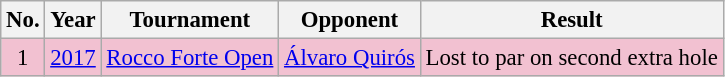<table class="wikitable" style="font-size:95%;">
<tr>
<th>No.</th>
<th>Year</th>
<th>Tournament</th>
<th>Opponent</th>
<th>Result</th>
</tr>
<tr style="background:#F2C1D1;">
<td align=center>1</td>
<td><a href='#'>2017</a></td>
<td><a href='#'>Rocco Forte Open</a></td>
<td> <a href='#'>Álvaro Quirós</a></td>
<td>Lost to par on second extra hole</td>
</tr>
</table>
